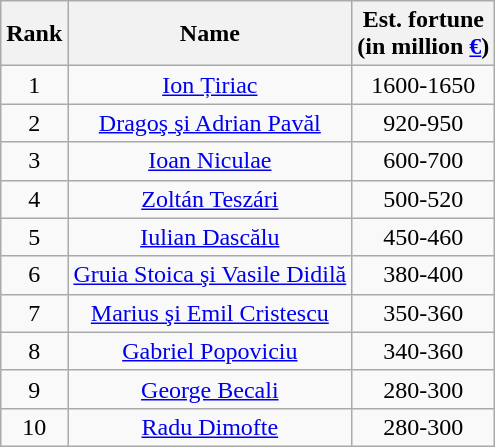<table class="wikitable" style="text-align:center">
<tr>
<th>Rank</th>
<th>Name</th>
<th>Est. fortune<br>(in million <a href='#'>€</a>)</th>
</tr>
<tr>
<td>1</td>
<td><a href='#'>Ion Țiriac</a></td>
<td>1600-1650</td>
</tr>
<tr>
<td>2</td>
<td><a href='#'>Dragoş şi Adrian Pavăl</a></td>
<td>920-950</td>
</tr>
<tr>
<td>3</td>
<td><a href='#'>Ioan Niculae</a></td>
<td>600-700</td>
</tr>
<tr>
<td>4</td>
<td><a href='#'>Zoltán Teszári</a></td>
<td>500-520</td>
</tr>
<tr>
<td>5</td>
<td><a href='#'>Iulian Dascălu</a></td>
<td>450-460</td>
</tr>
<tr>
<td>6</td>
<td><a href='#'>Gruia Stoica şi Vasile Didilă</a></td>
<td>380-400</td>
</tr>
<tr>
<td>7</td>
<td><a href='#'>Marius şi Emil Cristescu</a></td>
<td>350-360</td>
</tr>
<tr>
<td>8</td>
<td><a href='#'>Gabriel Popoviciu</a></td>
<td>340-360</td>
</tr>
<tr>
<td>9</td>
<td><a href='#'>George Becali</a></td>
<td>280-300</td>
</tr>
<tr>
<td>10</td>
<td><a href='#'>Radu Dimofte</a></td>
<td>280-300</td>
</tr>
</table>
